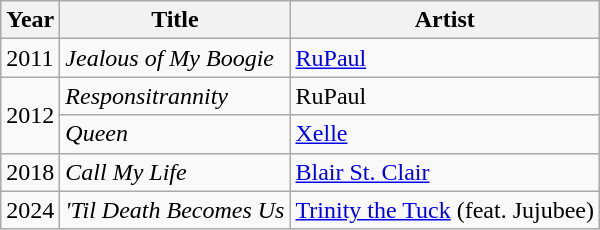<table class="wikitable plainrowheaders sortable">
<tr>
<th scope="col">Year</th>
<th scope="col">Title</th>
<th scope="col">Artist</th>
</tr>
<tr>
<td>2011</td>
<td scope="scope"><em>Jealous of My Boogie</em></td>
<td><a href='#'>RuPaul</a></td>
</tr>
<tr>
<td rowspan="2">2012</td>
<td scope="row"><em>Responsitrannity</em></td>
<td>RuPaul</td>
</tr>
<tr>
<td scope="row"><em>Queen</em></td>
<td><a href='#'>Xelle</a></td>
</tr>
<tr>
<td>2018</td>
<td scope="row"><em>Call My Life</em></td>
<td><a href='#'>Blair St. Clair</a></td>
</tr>
<tr>
<td>2024</td>
<td><em>'Til Death Becomes Us</em></td>
<td><a href='#'>Trinity the Tuck</a> (feat. Jujubee)</td>
</tr>
</table>
